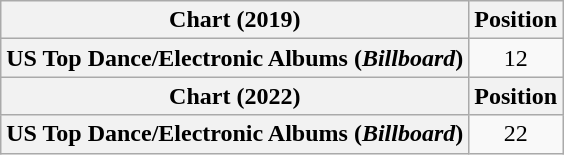<table class="wikitable plainrowheaders" style="text-align:center">
<tr>
<th scope="col">Chart (2019)</th>
<th scope="col">Position</th>
</tr>
<tr>
<th scope="row">US Top Dance/Electronic Albums (<em>Billboard</em>)</th>
<td>12</td>
</tr>
<tr>
<th scope="col">Chart (2022)</th>
<th scope="col">Position</th>
</tr>
<tr>
<th scope="row">US Top Dance/Electronic Albums (<em>Billboard</em>)</th>
<td>22</td>
</tr>
</table>
